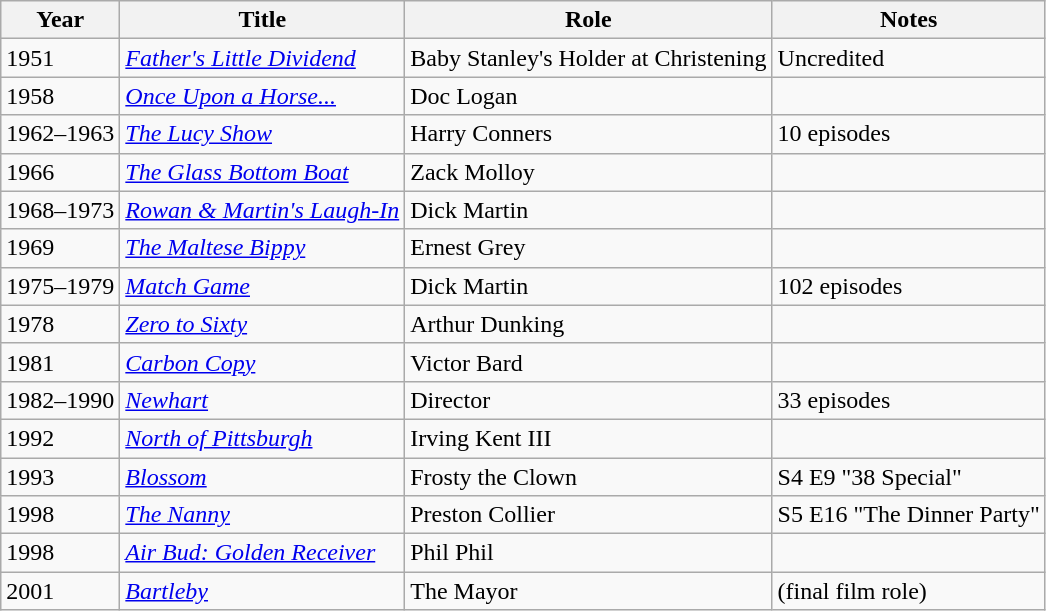<table class="wikitable">
<tr>
<th>Year</th>
<th>Title</th>
<th>Role</th>
<th>Notes</th>
</tr>
<tr>
<td>1951</td>
<td><em><a href='#'>Father's Little Dividend</a></em></td>
<td>Baby Stanley's Holder at Christening</td>
<td>Uncredited</td>
</tr>
<tr>
<td>1958</td>
<td><em><a href='#'>Once Upon a Horse...</a></em></td>
<td>Doc Logan</td>
<td></td>
</tr>
<tr>
<td>1962–1963</td>
<td><em><a href='#'>The Lucy Show</a></em></td>
<td>Harry Conners</td>
<td>10 episodes</td>
</tr>
<tr>
<td>1966</td>
<td><em><a href='#'>The Glass Bottom Boat</a></em></td>
<td>Zack Molloy</td>
<td></td>
</tr>
<tr>
<td>1968–1973</td>
<td><em><a href='#'>Rowan & Martin's Laugh-In</a></em></td>
<td>Dick Martin</td>
<td></td>
</tr>
<tr>
<td>1969</td>
<td><em><a href='#'>The Maltese Bippy</a></em></td>
<td>Ernest Grey</td>
<td></td>
</tr>
<tr>
<td>1975–1979</td>
<td><em><a href='#'>Match Game</a></em></td>
<td>Dick Martin</td>
<td>102 episodes</td>
</tr>
<tr>
<td>1978</td>
<td><em><a href='#'>Zero to Sixty</a></em></td>
<td>Arthur Dunking</td>
<td></td>
</tr>
<tr>
<td>1981</td>
<td><em><a href='#'>Carbon Copy</a></em></td>
<td>Victor Bard</td>
<td></td>
</tr>
<tr>
<td>1982–1990</td>
<td><em><a href='#'>Newhart</a></em></td>
<td>Director</td>
<td>33 episodes</td>
</tr>
<tr>
<td>1992</td>
<td><em><a href='#'>North of Pittsburgh</a></em></td>
<td>Irving Kent III</td>
<td></td>
</tr>
<tr>
<td>1993</td>
<td><em><a href='#'>Blossom</a></em></td>
<td>Frosty the Clown</td>
<td>S4 E9 "38 Special"</td>
</tr>
<tr>
<td>1998</td>
<td><em><a href='#'>The Nanny</a></em></td>
<td>Preston Collier</td>
<td>S5 E16 "The Dinner Party"</td>
</tr>
<tr>
<td>1998</td>
<td><em><a href='#'>Air Bud: Golden Receiver</a></em></td>
<td>Phil Phil</td>
<td></td>
</tr>
<tr>
<td>2001</td>
<td><em><a href='#'>Bartleby</a></em></td>
<td>The Mayor</td>
<td>(final film role)</td>
</tr>
</table>
